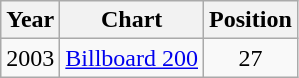<table class="wikitable">
<tr>
<th>Year</th>
<th>Chart</th>
<th>Position</th>
</tr>
<tr>
<td>2003</td>
<td><a href='#'>Billboard 200</a></td>
<td align="center">27</td>
</tr>
</table>
